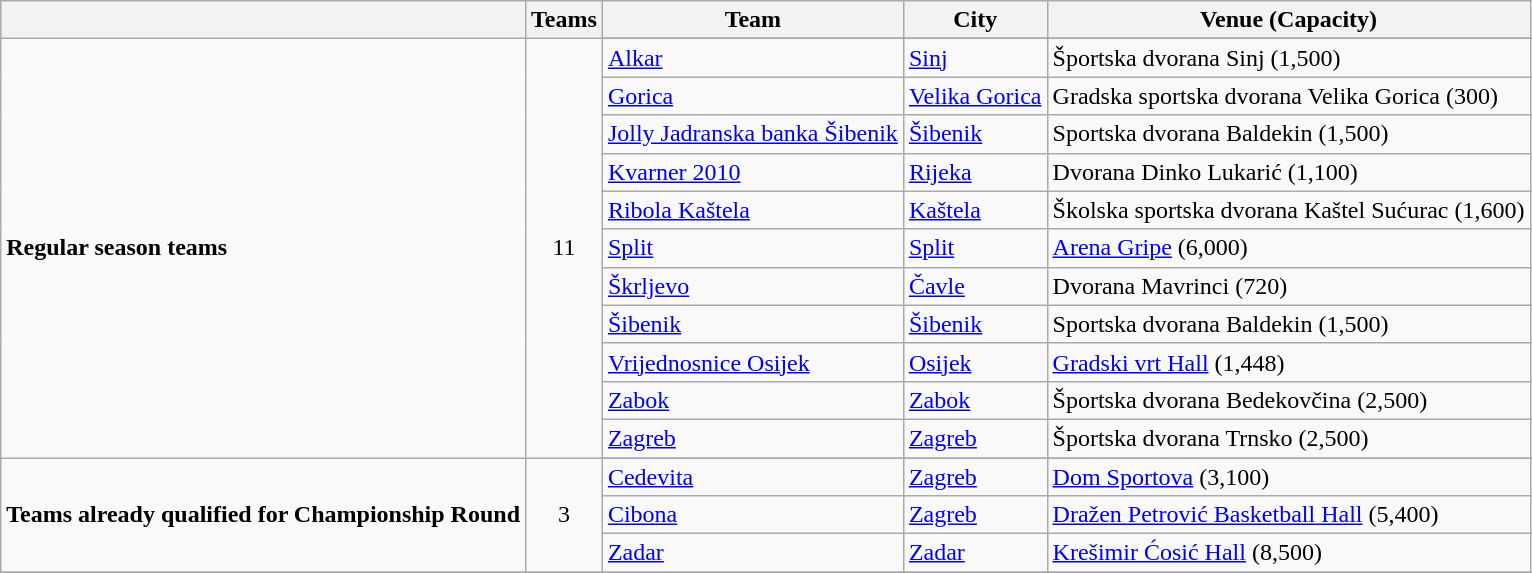<table class="wikitable">
<tr>
<th rowspan=1></th>
<th colspan=1>Teams</th>
<th rowspan=1>Team</th>
<th rowspan=1>City</th>
<th rowspan=1>Venue (Capacity)</th>
</tr>
<tr>
<td rowspan=12><strong>Regular season teams</strong></td>
<td align=center rowspan=12>11</td>
</tr>
<tr>
<td><a href='#'>Alkar</a></td>
<td><a href='#'>Sinj</a></td>
<td>Športska dvorana Sinj (1,500)</td>
</tr>
<tr>
<td><a href='#'>Gorica</a></td>
<td><a href='#'>Velika Gorica</a></td>
<td>Gradska sportska dvorana Velika Gorica (300)</td>
</tr>
<tr>
<td><a href='#'>Jolly Jadranska banka Šibenik</a></td>
<td><a href='#'>Šibenik</a></td>
<td>Sportska dvorana Baldekin (1,500)</td>
</tr>
<tr>
<td><a href='#'>Kvarner 2010</a></td>
<td><a href='#'>Rijeka</a></td>
<td>Dvorana Dinko Lukarić (1,100)</td>
</tr>
<tr>
<td><a href='#'>Ribola Kaštela</a></td>
<td><a href='#'>Kaštela</a></td>
<td>Školska sportska dvorana Kaštel Sućurac (1,600)</td>
</tr>
<tr>
<td><a href='#'>Split</a></td>
<td><a href='#'>Split</a></td>
<td><a href='#'>Arena Gripe</a> (6,000)</td>
</tr>
<tr>
<td><a href='#'>Škrljevo</a></td>
<td><a href='#'>Čavle</a></td>
<td>Dvorana Mavrinci (720)</td>
</tr>
<tr>
<td><a href='#'>Šibenik</a></td>
<td><a href='#'>Šibenik</a></td>
<td>Sportska dvorana Baldekin (1,500)</td>
</tr>
<tr>
<td><a href='#'>Vrijednosnice Osijek</a></td>
<td><a href='#'>Osijek</a></td>
<td><a href='#'>Gradski vrt Hall</a> (1,448)</td>
</tr>
<tr>
<td><a href='#'>Zabok</a></td>
<td><a href='#'>Zabok</a></td>
<td>Športska dvorana Bedekovčina (2,500)</td>
</tr>
<tr>
<td><a href='#'>Zagreb</a></td>
<td><a href='#'>Zagreb</a></td>
<td>Športska dvorana Trnsko (2,500)</td>
</tr>
<tr>
<td rowspan=4><strong>Teams already qualified for Championship Round</strong></td>
<td align=center rowspan=4>3</td>
</tr>
<tr>
<td><a href='#'>Cedevita</a></td>
<td><a href='#'>Zagreb</a></td>
<td><a href='#'>Dom Sportova</a> (3,100)</td>
</tr>
<tr>
<td><a href='#'>Cibona</a></td>
<td><a href='#'>Zagreb</a></td>
<td><a href='#'>Dražen Petrović Basketball Hall</a> (5,400)</td>
</tr>
<tr>
<td><a href='#'>Zadar</a></td>
<td><a href='#'>Zadar</a></td>
<td><a href='#'>Krešimir Ćosić Hall</a> (8,500)</td>
</tr>
<tr>
</tr>
</table>
